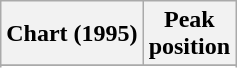<table class="wikitable sortable plainrowheaders" border="1">
<tr>
<th scope="col">Chart (1995)</th>
<th scope="col">Peak<br>position</th>
</tr>
<tr>
</tr>
<tr>
</tr>
</table>
